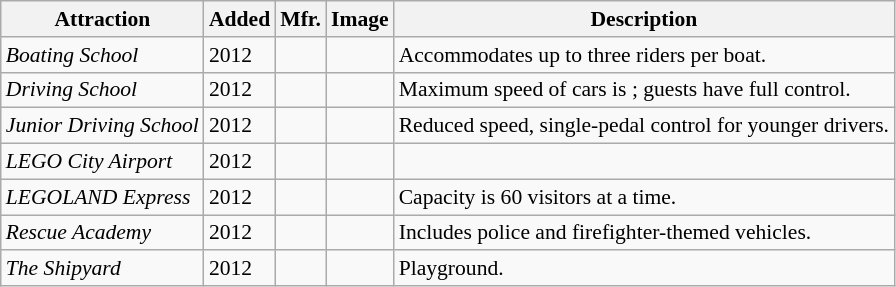<table class="wikitable sortable" style="font-size:90%;">
<tr>
<th scope="col">Attraction</th>
<th scope="col">Added</th>
<th scope="col">Mfr.</th>
<th scope="col" class="unsortable">Image</th>
<th scope="col" class="unsortable">Description</th>
</tr>
<tr>
<td><em>Boating School</em></td>
<td>2012</td>
<td></td>
<td style="text-align:center;"></td>
<td>Accommodates up to three riders per boat.</td>
</tr>
<tr>
<td><em>Driving School</em></td>
<td>2012</td>
<td></td>
<td style="text-align:center;"></td>
<td>Maximum speed of cars is ; guests have full control.</td>
</tr>
<tr>
<td><em>Junior Driving School</em></td>
<td>2012</td>
<td></td>
<td style="text-align:center;"></td>
<td>Reduced speed, single-pedal control for younger drivers.</td>
</tr>
<tr>
<td><em>LEGO City Airport</em></td>
<td>2012</td>
<td></td>
<td style="text-align:center;"></td>
<td></td>
</tr>
<tr>
<td><em>LEGOLAND Express</em></td>
<td>2012</td>
<td></td>
<td style="text-align:center;"></td>
<td>Capacity is 60 visitors at a time.</td>
</tr>
<tr>
<td><em>Rescue Academy</em></td>
<td>2012</td>
<td></td>
<td style="text-align:center;"></td>
<td>Includes police and firefighter-themed vehicles.</td>
</tr>
<tr>
<td data-sort-value="Shipyard"><em>The Shipyard</em></td>
<td>2012</td>
<td></td>
<td style="text-align:center;"></td>
<td>Playground.</td>
</tr>
</table>
